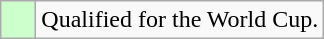<table class="wikitable">
<tr>
<td style="background: #ccffcc;">    </td>
<td>Qualified for the World Cup.</td>
</tr>
</table>
